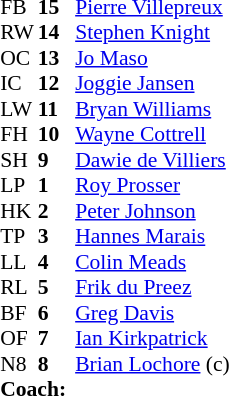<table cellspacing="0" cellpadding="0" style="font-size:90%; margin:0.2em auto;">
<tr>
<th width="25"></th>
<th width="25"></th>
</tr>
<tr>
<td>FB</td>
<td><strong>15</strong></td>
<td><a href='#'>Pierre Villepreux</a></td>
</tr>
<tr>
<td>RW</td>
<td><strong>14</strong></td>
<td><a href='#'>Stephen Knight</a></td>
</tr>
<tr>
<td>OC</td>
<td><strong>13</strong></td>
<td><a href='#'>Jo Maso</a></td>
</tr>
<tr>
<td>IC</td>
<td><strong>12</strong></td>
<td><a href='#'>Joggie Jansen</a></td>
</tr>
<tr>
<td>LW</td>
<td><strong>11</strong></td>
<td><a href='#'>Bryan Williams</a></td>
</tr>
<tr>
<td>FH</td>
<td><strong>10</strong></td>
<td><a href='#'>Wayne Cottrell</a></td>
</tr>
<tr>
<td>SH</td>
<td><strong>9</strong></td>
<td><a href='#'>Dawie de Villiers</a></td>
</tr>
<tr>
<td>LP</td>
<td><strong>1</strong></td>
<td><a href='#'>Roy Prosser</a></td>
</tr>
<tr>
<td>HK</td>
<td><strong>2</strong></td>
<td><a href='#'>Peter Johnson</a></td>
</tr>
<tr>
<td>TP</td>
<td><strong>3</strong></td>
<td><a href='#'>Hannes Marais</a></td>
</tr>
<tr>
<td>LL</td>
<td><strong>4</strong></td>
<td><a href='#'>Colin Meads</a></td>
</tr>
<tr>
<td>RL</td>
<td><strong>5</strong></td>
<td><a href='#'>Frik du Preez</a></td>
</tr>
<tr>
<td>BF</td>
<td><strong>6</strong></td>
<td><a href='#'>Greg Davis</a></td>
</tr>
<tr>
<td>OF</td>
<td><strong>7</strong></td>
<td><a href='#'>Ian Kirkpatrick</a></td>
</tr>
<tr>
<td>N8</td>
<td><strong>8</strong></td>
<td><a href='#'>Brian Lochore</a> (c)</td>
</tr>
<tr>
<td colspan="3"><strong>Coach:</strong></td>
</tr>
<tr>
<td colspan="4"></td>
</tr>
<tr>
</tr>
</table>
